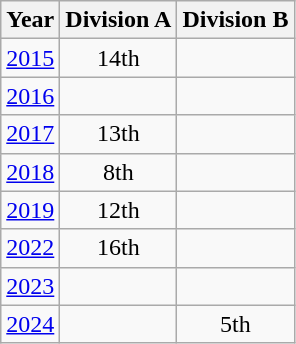<table class="wikitable" style="text-align:center">
<tr>
<th>Year</th>
<th>Division A</th>
<th>Division B</th>
</tr>
<tr>
<td><a href='#'>2015</a></td>
<td>14th</td>
<td></td>
</tr>
<tr>
<td><a href='#'>2016</a></td>
<td></td>
<td></td>
</tr>
<tr>
<td><a href='#'>2017</a></td>
<td>13th</td>
<td></td>
</tr>
<tr>
<td><a href='#'>2018</a></td>
<td>8th</td>
<td></td>
</tr>
<tr>
<td><a href='#'>2019</a></td>
<td>12th</td>
<td></td>
</tr>
<tr>
<td><a href='#'>2022</a></td>
<td>16th</td>
<td></td>
</tr>
<tr>
<td><a href='#'>2023</a></td>
<td></td>
<td></td>
</tr>
<tr>
<td><a href='#'>2024</a></td>
<td></td>
<td>5th</td>
</tr>
</table>
